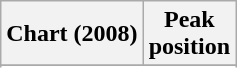<table class="wikitable sortable plainrowheaders" style="text-align:center">
<tr>
<th scope="col">Chart (2008)</th>
<th scope="col">Peak <br> position</th>
</tr>
<tr>
</tr>
<tr>
</tr>
<tr>
</tr>
<tr>
</tr>
<tr>
</tr>
<tr>
</tr>
<tr>
</tr>
<tr>
</tr>
<tr>
</tr>
<tr>
</tr>
<tr>
</tr>
<tr>
</tr>
<tr>
</tr>
<tr>
</tr>
<tr>
</tr>
<tr>
</tr>
<tr>
</tr>
<tr>
</tr>
<tr>
</tr>
<tr>
</tr>
<tr>
</tr>
<tr>
</tr>
</table>
